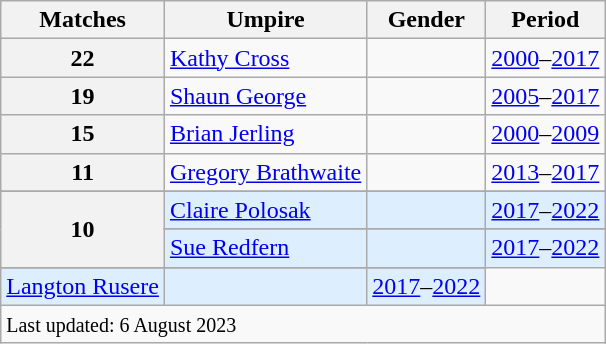<table class="wikitable defaultleft col3center col4center">
<tr>
<th>Matches</th>
<th>Umpire</th>
<th>Gender</th>
<th>Period</th>
</tr>
<tr>
<th>22</th>
<td> <a href='#'>Kathy Cross</a></td>
<td></td>
<td><a href='#'>2000</a>–<a href='#'>2017</a></td>
</tr>
<tr>
<th>19</th>
<td> <a href='#'>Shaun George</a></td>
<td></td>
<td><a href='#'>2005</a>–<a href='#'>2017</a></td>
</tr>
<tr>
<th>15</th>
<td> <a href='#'>Brian Jerling</a></td>
<td></td>
<td><a href='#'>2000</a>–<a href='#'>2009</a></td>
</tr>
<tr>
<th>11</th>
<td> <a href='#'>Gregory Brathwaite</a></td>
<td></td>
<td><a href='#'>2013</a>–<a href='#'>2017</a></td>
</tr>
<tr>
</tr>
<tr style="background-color:#def;">
<th rowspan=3>10</th>
<td> <a href='#'>Claire Polosak</a></td>
<td></td>
<td><a href='#'>2017</a>–<a href='#'>2022</a></td>
</tr>
<tr>
</tr>
<tr style="background-color:#def;">
<td> <a href='#'>Sue Redfern</a></td>
<td style="text-align:center"></td>
<td><a href='#'>2017</a>–<a href='#'>2022</a></td>
</tr>
<tr>
</tr>
<tr style="background-color:#def;">
<td> <a href='#'>Langton Rusere</a></td>
<td style="text-align:center"></td>
<td><a href='#'>2017</a>–<a href='#'>2022</a></td>
</tr>
<tr>
<td colspan=4><small>Last updated: 6 August 2023</small></td>
</tr>
</table>
